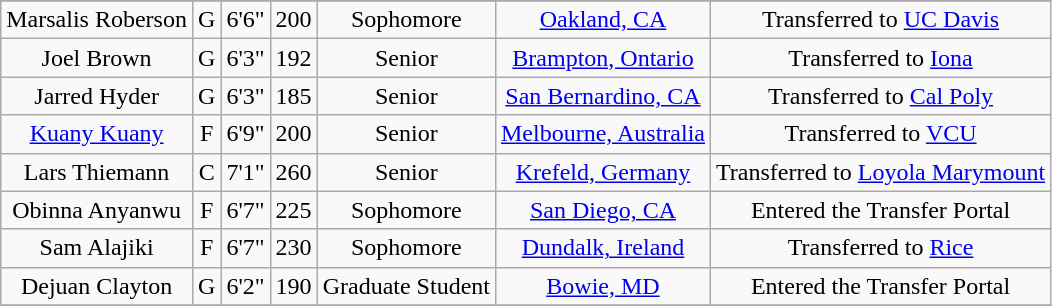<table class="wikitable sortable" style="text-align: center">
<tr align=center>
</tr>
<tr>
<td>Marsalis Roberson</td>
<td>G</td>
<td>6'6"</td>
<td>200</td>
<td>Sophomore</td>
<td><a href='#'>Oakland, CA</a></td>
<td>Transferred to <a href='#'>UC Davis</a></td>
</tr>
<tr>
<td>Joel Brown</td>
<td>G</td>
<td>6'3"</td>
<td>192</td>
<td>Senior</td>
<td><a href='#'>Brampton, Ontario</a></td>
<td>Transferred to <a href='#'>Iona</a></td>
</tr>
<tr>
<td>Jarred Hyder</td>
<td>G</td>
<td>6'3"</td>
<td>185</td>
<td>Senior</td>
<td><a href='#'>San Bernardino, CA</a></td>
<td>Transferred to <a href='#'>Cal Poly</a></td>
</tr>
<tr>
<td><a href='#'>Kuany Kuany</a></td>
<td>F</td>
<td>6'9"</td>
<td>200</td>
<td>Senior</td>
<td><a href='#'>Melbourne, Australia</a></td>
<td>Transferred to <a href='#'>VCU</a></td>
</tr>
<tr>
<td>Lars Thiemann</td>
<td>C</td>
<td>7'1"</td>
<td>260</td>
<td>Senior</td>
<td><a href='#'>Krefeld, Germany</a></td>
<td>Transferred to <a href='#'>Loyola Marymount</a></td>
</tr>
<tr>
<td>Obinna Anyanwu</td>
<td>F</td>
<td>6'7"</td>
<td>225</td>
<td>Sophomore</td>
<td><a href='#'>San Diego, CA</a></td>
<td>Entered the Transfer Portal</td>
</tr>
<tr>
<td>Sam Alajiki</td>
<td>F</td>
<td>6'7"</td>
<td>230</td>
<td>Sophomore</td>
<td><a href='#'>Dundalk, Ireland</a></td>
<td>Transferred to <a href='#'>Rice</a></td>
</tr>
<tr>
<td>Dejuan Clayton</td>
<td>G</td>
<td>6'2"</td>
<td>190</td>
<td>Graduate Student</td>
<td><a href='#'>Bowie, MD</a></td>
<td>Entered the Transfer Portal</td>
</tr>
<tr>
</tr>
</table>
